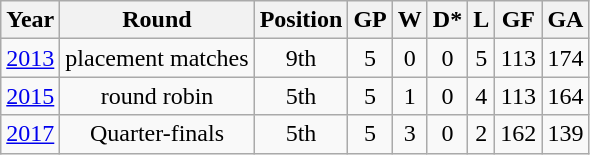<table class="wikitable" style="text-align: center;">
<tr>
<th>Year</th>
<th>Round</th>
<th>Position</th>
<th>GP</th>
<th>W</th>
<th>D*</th>
<th>L</th>
<th>GF</th>
<th>GA</th>
</tr>
<tr>
<td> <a href='#'>2013</a></td>
<td>placement matches</td>
<td>9th</td>
<td>5</td>
<td>0</td>
<td>0</td>
<td>5</td>
<td>113</td>
<td>174</td>
</tr>
<tr>
<td> <a href='#'>2015</a></td>
<td>round robin</td>
<td>5th</td>
<td>5</td>
<td>1</td>
<td>0</td>
<td>4</td>
<td>113</td>
<td>164</td>
</tr>
<tr>
<td> <a href='#'>2017</a></td>
<td>Quarter-finals</td>
<td>5th</td>
<td>5</td>
<td>3</td>
<td>0</td>
<td>2</td>
<td>162</td>
<td>139</td>
</tr>
</table>
